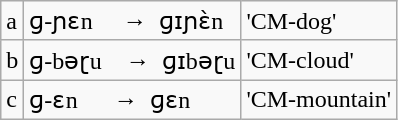<table class="wikitable">
<tr>
<td>a</td>
<td>ɡ-ɲɛn     →  ɡɪɲɛ̀n</td>
<td>'CM-dog'</td>
</tr>
<tr>
<td>b</td>
<td>ɡ-bəɽu    →  ɡɪbəɽu</td>
<td>'CM-cloud'</td>
</tr>
<tr>
<td>c</td>
<td>ɡ-ɛn      →  ɡɛn</td>
<td>'CM-mountain'</td>
</tr>
</table>
